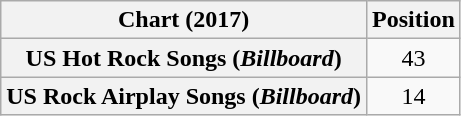<table class="wikitable sortable plainrowheaders" style="text-align:center">
<tr>
<th scope="col">Chart (2017)</th>
<th scope="col">Position</th>
</tr>
<tr>
<th scope="row">US Hot Rock Songs (<em>Billboard</em>)</th>
<td>43</td>
</tr>
<tr>
<th scope="row">US Rock Airplay Songs (<em>Billboard</em>)</th>
<td>14</td>
</tr>
</table>
